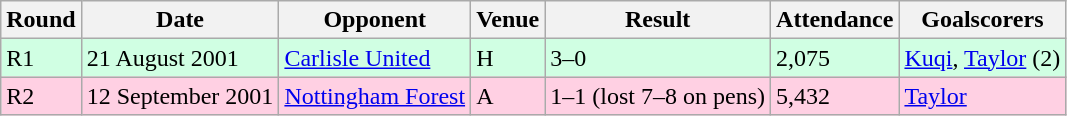<table class="wikitable">
<tr>
<th>Round</th>
<th>Date</th>
<th>Opponent</th>
<th>Venue</th>
<th>Result</th>
<th>Attendance</th>
<th>Goalscorers</th>
</tr>
<tr style="background-color: #d0ffe3;">
<td>R1</td>
<td>21 August 2001</td>
<td><a href='#'>Carlisle United</a></td>
<td>H</td>
<td>3–0</td>
<td>2,075</td>
<td><a href='#'>Kuqi</a>, <a href='#'>Taylor</a> (2)</td>
</tr>
<tr style="background-color: #ffd0e3;">
<td>R2</td>
<td>12 September 2001</td>
<td><a href='#'>Nottingham Forest</a></td>
<td>A</td>
<td>1–1 (lost 7–8 on pens)</td>
<td>5,432</td>
<td><a href='#'>Taylor</a></td>
</tr>
</table>
